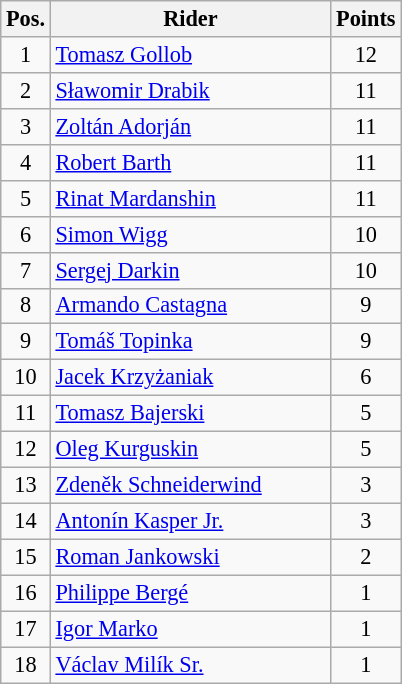<table class=wikitable style="font-size:93%; text-align:center;">
<tr>
<th width=25px>Pos.</th>
<th width=180px>Rider</th>
<th width=40px>Points</th>
</tr>
<tr>
<td>1</td>
<td style="text-align:left;"> <a href='#'>Tomasz Gollob</a></td>
<td>12</td>
</tr>
<tr>
<td>2</td>
<td style="text-align:left;"> <a href='#'>Sławomir Drabik</a></td>
<td>11</td>
</tr>
<tr>
<td>3</td>
<td style="text-align:left;"> <a href='#'>Zoltán Adorján</a></td>
<td>11</td>
</tr>
<tr>
<td>4</td>
<td style="text-align:left;"> <a href='#'>Robert Barth</a></td>
<td>11</td>
</tr>
<tr>
<td>5</td>
<td style="text-align:left;"> <a href='#'>Rinat Mardanshin</a></td>
<td>11</td>
</tr>
<tr>
<td>6</td>
<td style="text-align:left;"> <a href='#'>Simon Wigg</a></td>
<td>10</td>
</tr>
<tr>
<td>7</td>
<td style="text-align:left;"> <a href='#'>Sergej Darkin</a></td>
<td>10</td>
</tr>
<tr>
<td>8</td>
<td style="text-align:left;"> <a href='#'>Armando Castagna</a></td>
<td>9</td>
</tr>
<tr>
<td>9</td>
<td style="text-align:left;"> <a href='#'>Tomáš Topinka</a></td>
<td>9</td>
</tr>
<tr>
<td>10</td>
<td style="text-align:left;"> <a href='#'>Jacek Krzyżaniak</a></td>
<td>6</td>
</tr>
<tr>
<td>11</td>
<td style="text-align:left;"> <a href='#'>Tomasz Bajerski</a></td>
<td>5</td>
</tr>
<tr>
<td>12</td>
<td style="text-align:left;"> <a href='#'>Oleg Kurguskin</a></td>
<td>5</td>
</tr>
<tr>
<td>13</td>
<td style="text-align:left;"> <a href='#'>Zdeněk Schneiderwind</a></td>
<td>3</td>
</tr>
<tr>
<td>14</td>
<td style="text-align:left;"> <a href='#'>Antonín Kasper Jr.</a></td>
<td>3</td>
</tr>
<tr>
<td>15</td>
<td style="text-align:left;"> <a href='#'>Roman Jankowski</a></td>
<td>2</td>
</tr>
<tr>
<td>16</td>
<td style="text-align:left;"> <a href='#'>Philippe Bergé</a></td>
<td>1</td>
</tr>
<tr>
<td>17</td>
<td style="text-align:left;"> <a href='#'>Igor Marko</a></td>
<td>1</td>
</tr>
<tr>
<td>18</td>
<td style="text-align:left;"> <a href='#'>Václav Milík Sr.</a></td>
<td>1</td>
</tr>
</table>
